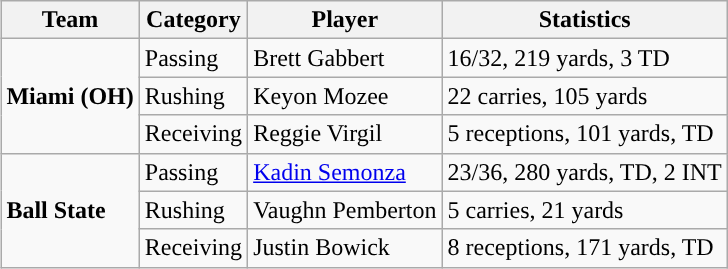<table class="wikitable" style="float: right;">
<tr>
<th>Team</th>
<th>Category</th>
<th>Player</th>
<th>Statistics</th>
</tr>
<tr>
<td rowspan=3><strong>Miami (OH)</strong></td>
<td>Passing</td>
<td>Brett Gabbert</td>
<td>16/32, 219 yards, 3 TD</td>
</tr>
<tr>
<td>Rushing</td>
<td>Keyon Mozee</td>
<td>22 carries, 105 yards</td>
</tr>
<tr>
<td>Receiving</td>
<td>Reggie Virgil</td>
<td>5 receptions, 101 yards, TD</td>
</tr>
<tr>
<td rowspan=3><strong>Ball State</strong></td>
<td>Passing</td>
<td><a href='#'>Kadin Semonza</a></td>
<td>23/36, 280 yards, TD, 2 INT</td>
</tr>
<tr>
<td>Rushing</td>
<td>Vaughn Pemberton</td>
<td>5 carries, 21 yards</td>
</tr>
<tr>
<td>Receiving</td>
<td>Justin Bowick</td>
<td>8 receptions, 171 yards, TD</td>
</tr>
</table>
